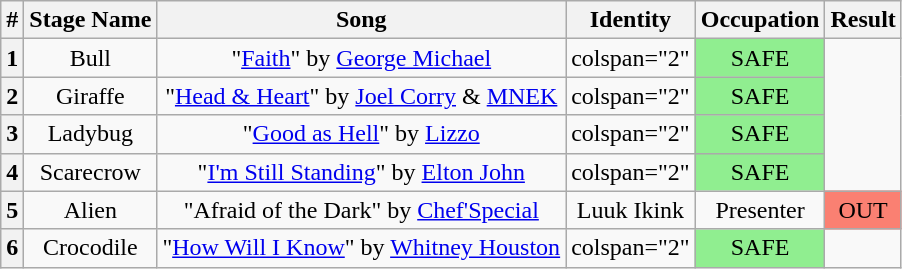<table class="wikitable plainrowheaders" style="text-align: center;">
<tr>
<th>#</th>
<th><strong>Stage Name</strong></th>
<th><strong>Song</strong></th>
<th>Identity</th>
<th><strong>Occupation</strong></th>
<th>Result</th>
</tr>
<tr>
<th>1</th>
<td>Bull</td>
<td>"<a href='#'>Faith</a>" by <a href='#'>George Michael</a></td>
<td>colspan="2" </td>
<td bgcolor="lightgreen">SAFE</td>
</tr>
<tr>
<th>2</th>
<td>Giraffe</td>
<td>"<a href='#'>Head & Heart</a>" by <a href='#'>Joel Corry</a> & <a href='#'>MNEK</a></td>
<td>colspan="2" </td>
<td bgcolor="lightgreen">SAFE</td>
</tr>
<tr>
<th>3</th>
<td>Ladybug</td>
<td>"<a href='#'>Good as Hell</a>" by <a href='#'>Lizzo</a></td>
<td>colspan="2" </td>
<td bgcolor="lightgreen">SAFE</td>
</tr>
<tr>
<th>4</th>
<td>Scarecrow</td>
<td>"<a href='#'>I'm Still Standing</a>" by <a href='#'>Elton John</a></td>
<td>colspan="2" </td>
<td bgcolor="lightgreen">SAFE</td>
</tr>
<tr>
<th>5</th>
<td>Alien</td>
<td>"Afraid of the Dark" by <a href='#'>Chef'Special</a></td>
<td>Luuk Ikink</td>
<td>Presenter</td>
<td bgcolor=salmon>OUT</td>
</tr>
<tr>
<th>6</th>
<td>Crocodile</td>
<td>"<a href='#'>How Will I Know</a>" by <a href='#'>Whitney Houston</a></td>
<td>colspan="2" </td>
<td bgcolor="lightgreen">SAFE</td>
</tr>
</table>
